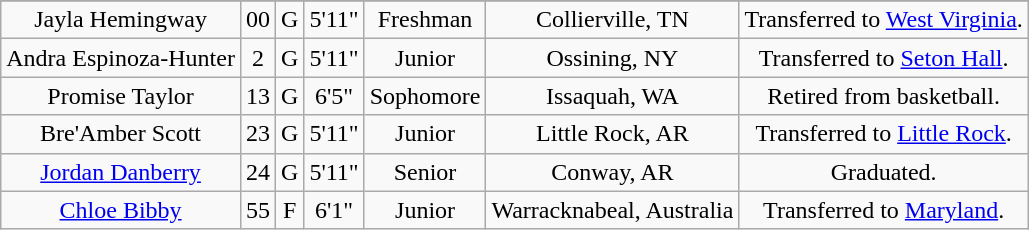<table class="wikitable sortable sortable" style="text-align: center">
<tr align=center>
</tr>
<tr>
<td>Jayla Hemingway</td>
<td>00</td>
<td>G</td>
<td>5'11"</td>
<td>Freshman</td>
<td>Collierville, TN</td>
<td>Transferred to <a href='#'>West Virginia</a>.</td>
</tr>
<tr>
<td>Andra Espinoza-Hunter</td>
<td>2</td>
<td>G</td>
<td>5'11"</td>
<td>Junior</td>
<td>Ossining, NY</td>
<td>Transferred to <a href='#'>Seton Hall</a>.</td>
</tr>
<tr>
<td>Promise Taylor</td>
<td>13</td>
<td>G</td>
<td>6'5"</td>
<td>Sophomore</td>
<td>Issaquah, WA</td>
<td>Retired from basketball.</td>
</tr>
<tr>
<td>Bre'Amber Scott</td>
<td>23</td>
<td>G</td>
<td>5'11"</td>
<td>Junior</td>
<td>Little Rock, AR</td>
<td>Transferred to <a href='#'>Little Rock</a>.</td>
</tr>
<tr>
<td><a href='#'>Jordan Danberry</a></td>
<td>24</td>
<td>G</td>
<td>5'11"</td>
<td>Senior</td>
<td>Conway, AR</td>
<td>Graduated.</td>
</tr>
<tr>
<td><a href='#'>Chloe Bibby</a></td>
<td>55</td>
<td>F</td>
<td>6'1"</td>
<td>Junior</td>
<td>Warracknabeal, Australia</td>
<td>Transferred to <a href='#'>Maryland</a>.</td>
</tr>
</table>
